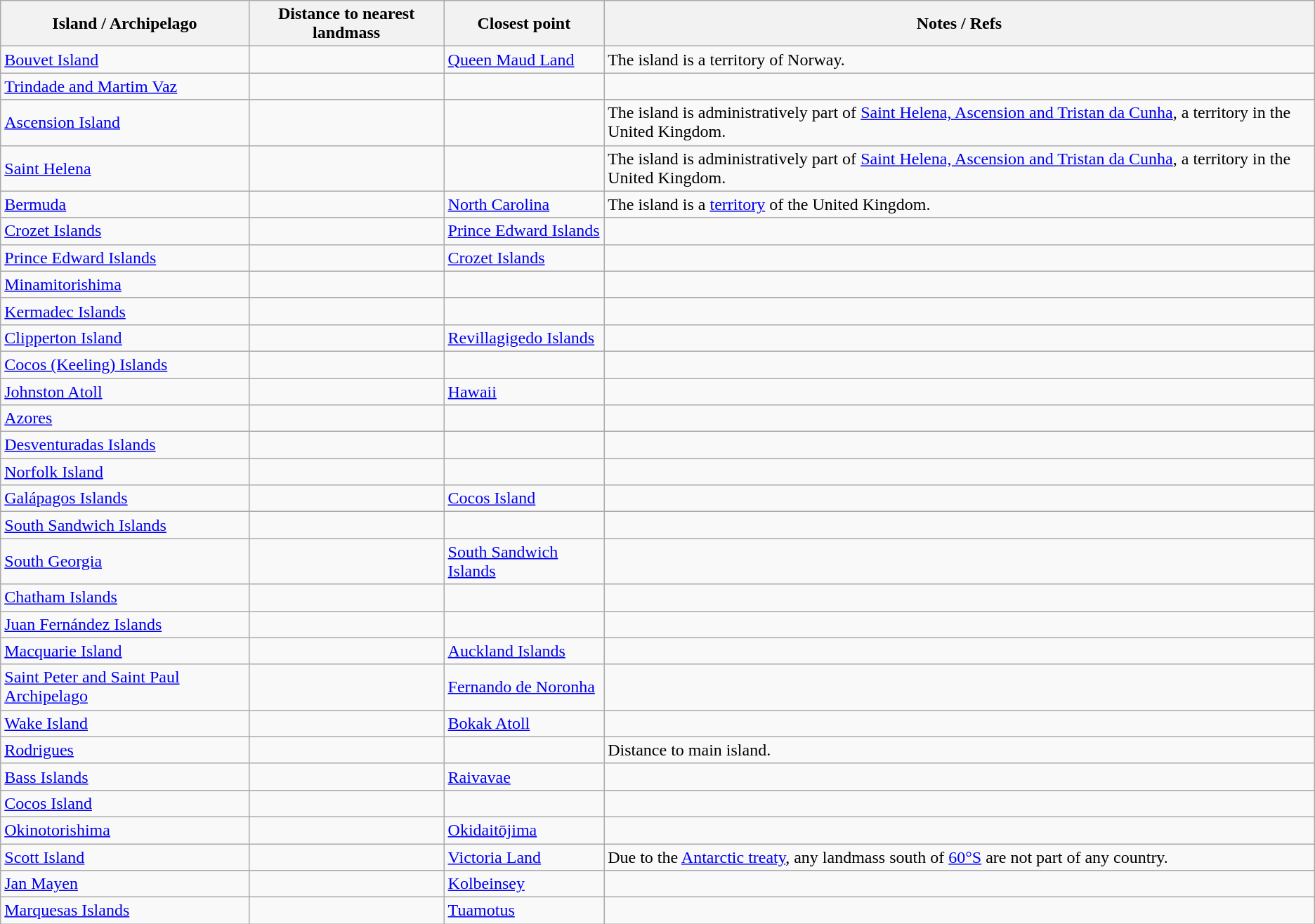<table class="wikitable sortable">
<tr>
<th>Island / Archipelago</th>
<th>Distance to nearest landmass</th>
<th>Closest point</th>
<th>Notes / Refs</th>
</tr>
<tr>
<td><a href='#'>Bouvet Island</a></td>
<td></td>
<td> <a href='#'>Queen Maud Land</a></td>
<td>The island is a territory of Norway.</td>
</tr>
<tr>
<td><a href='#'>Trindade and Martim Vaz</a></td>
<td></td>
<td></td>
<td></td>
</tr>
<tr>
<td><a href='#'>Ascension Island</a></td>
<td></td>
<td></td>
<td>The island is administratively part of <a href='#'>Saint Helena, Ascension and Tristan da Cunha</a>, a territory in the United Kingdom.</td>
</tr>
<tr>
<td><a href='#'>Saint Helena</a></td>
<td></td>
<td></td>
<td>The island is administratively part of <a href='#'>Saint Helena, Ascension and Tristan da Cunha</a>, a territory in the United Kingdom.</td>
</tr>
<tr>
<td><a href='#'>Bermuda</a></td>
<td></td>
<td> <a href='#'>North Carolina</a></td>
<td>The island is a <a href='#'>territory</a> of the United Kingdom.</td>
</tr>
<tr>
<td><a href='#'>Crozet Islands</a></td>
<td></td>
<td> <a href='#'>Prince Edward Islands</a></td>
<td></td>
</tr>
<tr>
<td><a href='#'>Prince Edward Islands</a></td>
<td></td>
<td> <a href='#'>Crozet Islands</a></td>
<td></td>
</tr>
<tr>
<td><a href='#'>Minamitorishima</a></td>
<td></td>
<td></td>
<td></td>
</tr>
<tr>
<td><a href='#'>Kermadec Islands</a></td>
<td></td>
<td></td>
<td></td>
</tr>
<tr>
<td><a href='#'>Clipperton Island</a></td>
<td></td>
<td> <a href='#'>Revillagigedo Islands</a></td>
<td></td>
</tr>
<tr>
<td><a href='#'>Cocos (Keeling) Islands</a></td>
<td></td>
<td></td>
<td></td>
</tr>
<tr>
<td><a href='#'>Johnston Atoll</a></td>
<td></td>
<td> <a href='#'>Hawaii</a></td>
<td></td>
</tr>
<tr>
<td><a href='#'>Azores</a></td>
<td></td>
<td></td>
<td></td>
</tr>
<tr>
<td><a href='#'>Desventuradas Islands</a></td>
<td></td>
<td></td>
<td></td>
</tr>
<tr>
<td><a href='#'>Norfolk Island</a></td>
<td></td>
<td></td>
<td></td>
</tr>
<tr>
<td><a href='#'>Galápagos Islands</a></td>
<td></td>
<td> <a href='#'>Cocos Island</a></td>
<td></td>
</tr>
<tr>
<td><a href='#'>South Sandwich Islands</a></td>
<td></td>
<td></td>
<td></td>
</tr>
<tr>
<td><a href='#'>South Georgia</a></td>
<td></td>
<td> <a href='#'>South Sandwich Islands</a></td>
<td></td>
</tr>
<tr>
<td><a href='#'>Chatham Islands</a></td>
<td></td>
<td></td>
<td></td>
</tr>
<tr>
<td><a href='#'>Juan Fernández Islands</a></td>
<td></td>
<td></td>
<td></td>
</tr>
<tr>
<td><a href='#'>Macquarie Island</a></td>
<td></td>
<td> <a href='#'>Auckland Islands</a></td>
<td></td>
</tr>
<tr>
<td><a href='#'>Saint Peter and Saint Paul Archipelago</a></td>
<td></td>
<td> <a href='#'>Fernando de Noronha</a></td>
<td></td>
</tr>
<tr>
<td><a href='#'>Wake Island</a></td>
<td></td>
<td> <a href='#'>Bokak Atoll</a></td>
<td></td>
</tr>
<tr>
<td><a href='#'>Rodrigues</a></td>
<td></td>
<td></td>
<td>Distance to main island.</td>
</tr>
<tr>
<td><a href='#'>Bass Islands</a></td>
<td></td>
<td> <a href='#'>Raivavae</a></td>
<td></td>
</tr>
<tr>
<td><a href='#'>Cocos Island</a></td>
<td></td>
<td></td>
<td></td>
</tr>
<tr>
<td><a href='#'>Okinotorishima</a></td>
<td></td>
<td> <a href='#'>Okidaitōjima</a></td>
<td></td>
</tr>
<tr>
<td><a href='#'>Scott Island</a></td>
<td></td>
<td> <a href='#'>Victoria Land</a></td>
<td>Due to the <a href='#'>Antarctic treaty</a>, any landmass south of <a href='#'>60°S</a> are not part of any country.</td>
</tr>
<tr>
<td><a href='#'>Jan Mayen</a></td>
<td></td>
<td> <a href='#'>Kolbeinsey</a></td>
<td></td>
</tr>
<tr>
<td><a href='#'>Marquesas Islands</a></td>
<td></td>
<td> <a href='#'>Tuamotus</a></td>
<td></td>
</tr>
</table>
